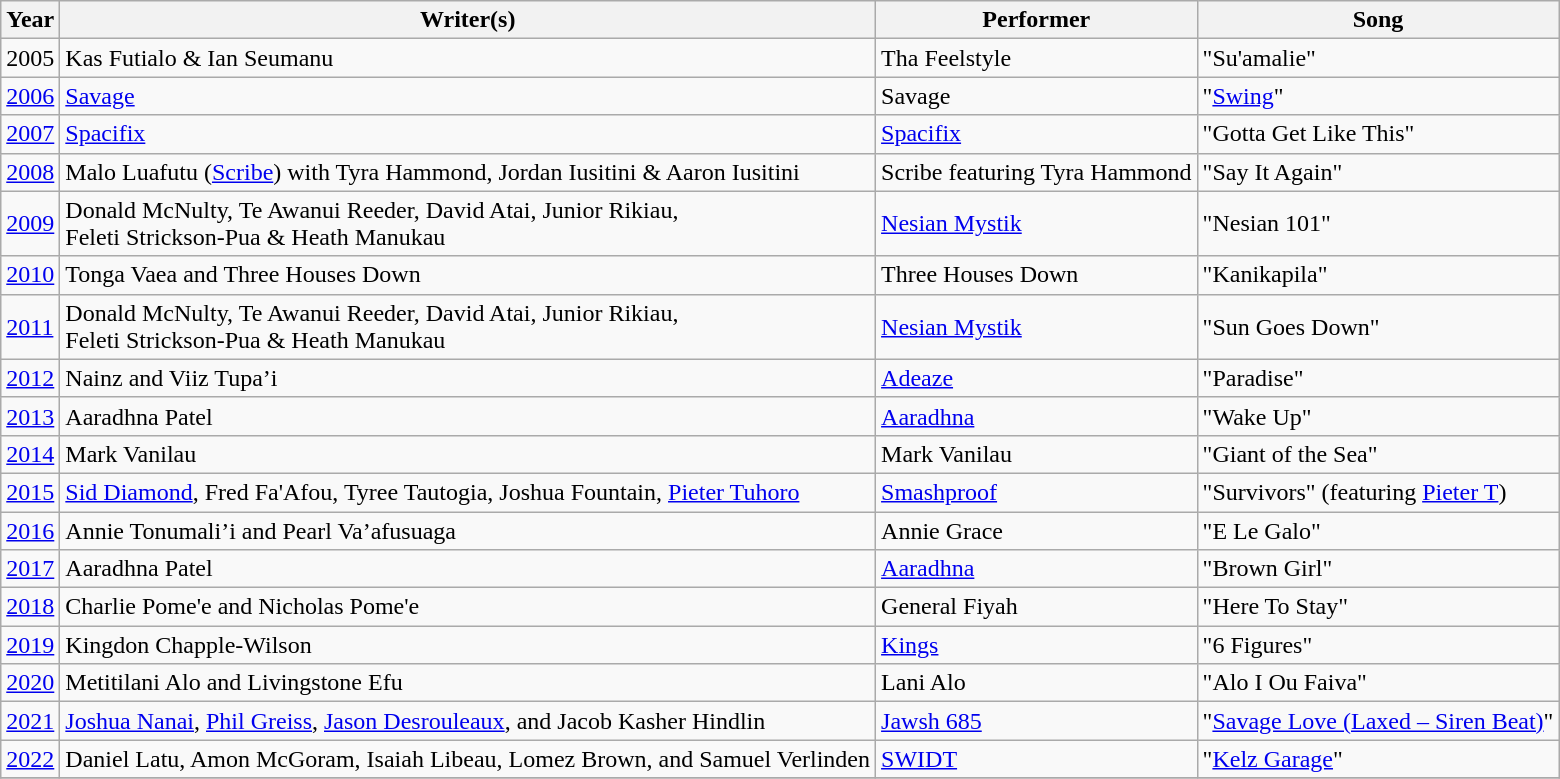<table class="wikitable sortable">
<tr>
<th>Year</th>
<th>Writer(s)</th>
<th>Performer</th>
<th>Song</th>
</tr>
<tr>
<td>2005</td>
<td>Kas Futialo & Ian Seumanu</td>
<td>Tha Feelstyle</td>
<td>"Su'amalie"</td>
</tr>
<tr>
<td><a href='#'>2006</a></td>
<td><a href='#'>Savage</a></td>
<td>Savage</td>
<td>"<a href='#'>Swing</a>"</td>
</tr>
<tr>
<td><a href='#'>2007</a></td>
<td><a href='#'>Spacifix</a></td>
<td><a href='#'>Spacifix</a></td>
<td>"Gotta Get Like This"</td>
</tr>
<tr>
<td><a href='#'>2008</a></td>
<td>Malo Luafutu (<a href='#'>Scribe</a>) with Tyra Hammond, Jordan Iusitini & Aaron Iusitini</td>
<td>Scribe featuring Tyra Hammond</td>
<td>"Say It Again"</td>
</tr>
<tr>
<td><a href='#'>2009</a></td>
<td>Donald McNulty, Te Awanui Reeder, David Atai, Junior Rikiau,<br>Feleti Strickson-Pua & Heath Manukau</td>
<td><a href='#'>Nesian Mystik</a></td>
<td>"Nesian 101"</td>
</tr>
<tr>
<td><a href='#'>2010</a></td>
<td>Tonga Vaea and Three Houses Down</td>
<td>Three Houses Down</td>
<td>"Kanikapila"</td>
</tr>
<tr>
<td><a href='#'>2011</a></td>
<td>Donald McNulty, Te Awanui Reeder, David Atai, Junior Rikiau,<br>Feleti Strickson-Pua & Heath Manukau</td>
<td><a href='#'>Nesian Mystik</a></td>
<td>"Sun Goes Down"</td>
</tr>
<tr>
<td><a href='#'>2012</a></td>
<td>Nainz and Viiz Tupa’i</td>
<td><a href='#'>Adeaze</a></td>
<td>"Paradise"</td>
</tr>
<tr>
<td><a href='#'>2013</a></td>
<td>Aaradhna Patel</td>
<td><a href='#'>Aaradhna</a></td>
<td>"Wake Up"</td>
</tr>
<tr>
<td><a href='#'>2014</a></td>
<td>Mark Vanilau</td>
<td>Mark Vanilau</td>
<td>"Giant of the Sea"</td>
</tr>
<tr>
<td><a href='#'>2015</a></td>
<td><a href='#'>Sid Diamond</a>, Fred Fa'Afou, Tyree Tautogia, Joshua Fountain, <a href='#'>Pieter Tuhoro</a></td>
<td><a href='#'>Smashproof</a></td>
<td>"Survivors" (featuring <a href='#'>Pieter T</a>)</td>
</tr>
<tr>
<td><a href='#'>2016</a></td>
<td>Annie Tonumali’i and Pearl Va’afusuaga</td>
<td>Annie Grace</td>
<td>"E Le Galo"</td>
</tr>
<tr>
<td><a href='#'>2017</a></td>
<td>Aaradhna Patel</td>
<td><a href='#'>Aaradhna</a></td>
<td>"Brown Girl"</td>
</tr>
<tr>
<td><a href='#'>2018</a></td>
<td>Charlie Pome'e and Nicholas Pome'e</td>
<td>General Fiyah</td>
<td>"Here To Stay"</td>
</tr>
<tr>
<td><a href='#'>2019</a></td>
<td>Kingdon Chapple-Wilson</td>
<td><a href='#'> Kings</a></td>
<td>"6 Figures"</td>
</tr>
<tr>
<td><a href='#'>2020</a></td>
<td>Metitilani Alo and Livingstone Efu</td>
<td>Lani Alo</td>
<td>"Alo I Ou Faiva"</td>
</tr>
<tr>
<td><a href='#'>2021</a></td>
<td><a href='#'> Joshua Nanai</a>, <a href='#'>Phil Greiss</a>, <a href='#'> Jason Desrouleaux</a>, and Jacob Kasher Hindlin</td>
<td><a href='#'>Jawsh 685</a></td>
<td>"<a href='#'>Savage Love (Laxed – Siren Beat)</a>"</td>
</tr>
<tr>
<td><a href='#'>2022</a></td>
<td>Daniel Latu, Amon McGoram, Isaiah Libeau, Lomez Brown, and Samuel Verlinden</td>
<td><a href='#'>SWIDT</a></td>
<td>"<a href='#'>Kelz Garage</a>"</td>
</tr>
<tr>
</tr>
</table>
